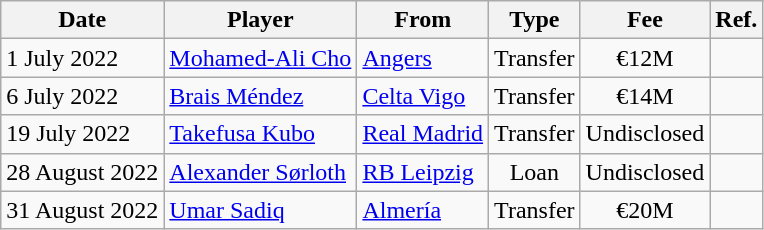<table class="wikitable">
<tr>
<th>Date</th>
<th>Player</th>
<th>From</th>
<th>Type</th>
<th>Fee</th>
<th>Ref.</th>
</tr>
<tr>
<td>1 July 2022</td>
<td> <a href='#'>Mohamed-Ali Cho</a></td>
<td> <a href='#'>Angers</a></td>
<td align=center>Transfer</td>
<td align=center>€12M</td>
<td align=center></td>
</tr>
<tr>
<td>6 July 2022</td>
<td> <a href='#'>Brais Méndez</a></td>
<td><a href='#'>Celta Vigo</a></td>
<td align=center>Transfer</td>
<td align=center>€14M</td>
<td align=center></td>
</tr>
<tr>
<td>19 July 2022</td>
<td> <a href='#'>Takefusa Kubo</a></td>
<td><a href='#'>Real Madrid</a></td>
<td align=center>Transfer</td>
<td align=center>Undisclosed</td>
<td align=center></td>
</tr>
<tr>
<td>28 August 2022</td>
<td> <a href='#'>Alexander Sørloth</a></td>
<td> <a href='#'>RB Leipzig</a></td>
<td align=center>Loan</td>
<td align=center>Undisclosed</td>
<td></td>
</tr>
<tr>
<td>31 August 2022</td>
<td> <a href='#'>Umar Sadiq</a></td>
<td> <a href='#'>Almería</a></td>
<td align=center>Transfer</td>
<td align=center>€20M</td>
<td></td>
</tr>
</table>
